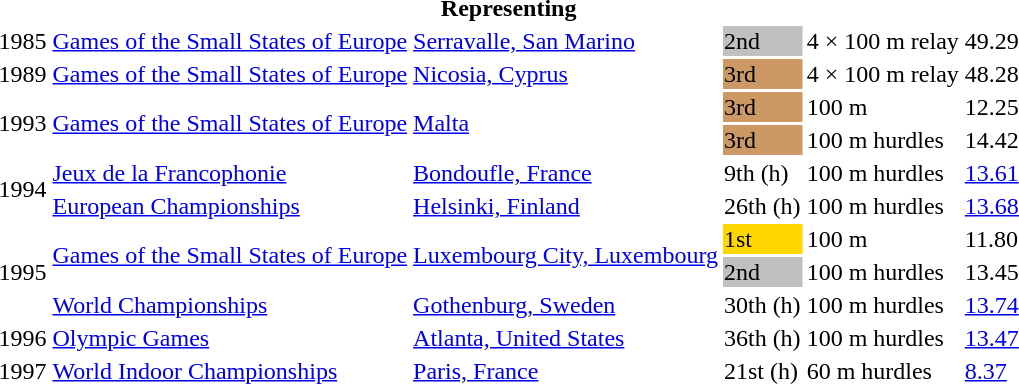<table>
<tr>
<th colspan="6">Representing </th>
</tr>
<tr>
<td>1985</td>
<td><a href='#'>Games of the Small States of Europe</a></td>
<td><a href='#'>Serravalle, San Marino</a></td>
<td bgcolor=silver>2nd</td>
<td>4 × 100 m relay</td>
<td>49.29</td>
</tr>
<tr>
<td>1989</td>
<td><a href='#'>Games of the Small States of Europe</a></td>
<td><a href='#'>Nicosia, Cyprus</a></td>
<td bgcolor=cc9966>3rd</td>
<td>4 × 100 m relay</td>
<td>48.28</td>
</tr>
<tr>
<td rowspan=2>1993</td>
<td rowspan=2><a href='#'>Games of the Small States of Europe</a></td>
<td rowspan=2><a href='#'>Malta</a></td>
<td bgcolor=cc9966>3rd</td>
<td>100 m</td>
<td>12.25</td>
</tr>
<tr>
<td bgcolor=cc9966>3rd</td>
<td>100 m hurdles</td>
<td>14.42</td>
</tr>
<tr>
<td rowspan=2>1994</td>
<td><a href='#'>Jeux de la Francophonie</a></td>
<td><a href='#'>Bondoufle, France</a></td>
<td>9th (h)</td>
<td>100 m hurdles</td>
<td><a href='#'>13.61</a></td>
</tr>
<tr>
<td><a href='#'>European Championships</a></td>
<td><a href='#'>Helsinki, Finland</a></td>
<td>26th (h)</td>
<td>100 m hurdles</td>
<td><a href='#'>13.68</a></td>
</tr>
<tr>
<td rowspan=3>1995</td>
<td rowspan=2><a href='#'>Games of the Small States of Europe</a></td>
<td rowspan=2><a href='#'>Luxembourg City, Luxembourg</a></td>
<td bgcolor=gold>1st</td>
<td>100 m</td>
<td>11.80</td>
</tr>
<tr>
<td bgcolor=silver>2nd</td>
<td>100 m hurdles</td>
<td>13.45</td>
</tr>
<tr>
<td><a href='#'>World Championships</a></td>
<td><a href='#'>Gothenburg, Sweden</a></td>
<td>30th (h)</td>
<td>100 m hurdles</td>
<td><a href='#'>13.74</a></td>
</tr>
<tr>
<td>1996</td>
<td><a href='#'>Olympic Games</a></td>
<td><a href='#'>Atlanta, United States</a></td>
<td>36th (h)</td>
<td>100 m hurdles</td>
<td><a href='#'>13.47</a></td>
</tr>
<tr>
<td>1997</td>
<td><a href='#'>World Indoor Championships</a></td>
<td><a href='#'>Paris, France</a></td>
<td>21st (h)</td>
<td>60 m hurdles</td>
<td><a href='#'>8.37</a></td>
</tr>
</table>
